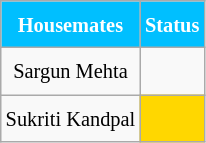<table class="wikitable" sortable" style=" text-align:center; font-size:85%;  line-height:25px; width:auto;">
<tr>
<th scope="col" style="background:#00BFFF; color:#fff;">Housemates</th>
<th scope="col" style="background:#00BFFF; color:#fff;">Status</th>
</tr>
<tr>
<td>Sargun Mehta</td>
<td></td>
</tr>
<tr>
<td>Sukriti Kandpal</td>
<td bgcolor=gold><em></em></td>
</tr>
</table>
